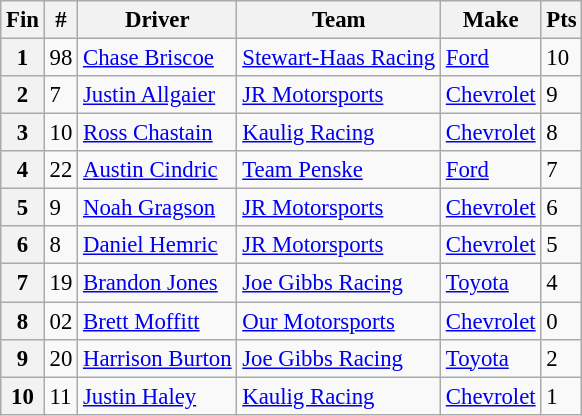<table class="wikitable" style="font-size:95%">
<tr>
<th>Fin</th>
<th>#</th>
<th>Driver</th>
<th>Team</th>
<th>Make</th>
<th>Pts</th>
</tr>
<tr>
<th>1</th>
<td>98</td>
<td><a href='#'>Chase Briscoe</a></td>
<td><a href='#'>Stewart-Haas Racing</a></td>
<td><a href='#'>Ford</a></td>
<td>10</td>
</tr>
<tr>
<th>2</th>
<td>7</td>
<td><a href='#'>Justin Allgaier</a></td>
<td><a href='#'>JR Motorsports</a></td>
<td><a href='#'>Chevrolet</a></td>
<td>9</td>
</tr>
<tr>
<th>3</th>
<td>10</td>
<td><a href='#'>Ross Chastain</a></td>
<td><a href='#'>Kaulig Racing</a></td>
<td><a href='#'>Chevrolet</a></td>
<td>8</td>
</tr>
<tr>
<th>4</th>
<td>22</td>
<td><a href='#'>Austin Cindric</a></td>
<td><a href='#'>Team Penske</a></td>
<td><a href='#'>Ford</a></td>
<td>7</td>
</tr>
<tr>
<th>5</th>
<td>9</td>
<td><a href='#'>Noah Gragson</a></td>
<td><a href='#'>JR Motorsports</a></td>
<td><a href='#'>Chevrolet</a></td>
<td>6</td>
</tr>
<tr>
<th>6</th>
<td>8</td>
<td><a href='#'>Daniel Hemric</a></td>
<td><a href='#'>JR Motorsports</a></td>
<td><a href='#'>Chevrolet</a></td>
<td>5</td>
</tr>
<tr>
<th>7</th>
<td>19</td>
<td><a href='#'>Brandon Jones</a></td>
<td><a href='#'>Joe Gibbs Racing</a></td>
<td><a href='#'>Toyota</a></td>
<td>4</td>
</tr>
<tr>
<th>8</th>
<td>02</td>
<td><a href='#'>Brett Moffitt</a></td>
<td><a href='#'>Our Motorsports</a></td>
<td><a href='#'>Chevrolet</a></td>
<td>0</td>
</tr>
<tr>
<th>9</th>
<td>20</td>
<td><a href='#'>Harrison Burton</a></td>
<td><a href='#'>Joe Gibbs Racing</a></td>
<td><a href='#'>Toyota</a></td>
<td>2</td>
</tr>
<tr>
<th>10</th>
<td>11</td>
<td><a href='#'>Justin Haley</a></td>
<td><a href='#'>Kaulig Racing</a></td>
<td><a href='#'>Chevrolet</a></td>
<td>1</td>
</tr>
</table>
